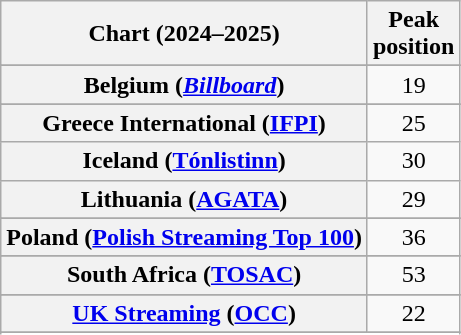<table class="wikitable sortable plainrowheaders" style="text-align:center">
<tr>
<th scope="col">Chart (2024–2025)</th>
<th scope="col">Peak<br>position</th>
</tr>
<tr>
</tr>
<tr>
<th scope="row">Belgium (<em><a href='#'>Billboard</a></em>)</th>
<td>19</td>
</tr>
<tr>
</tr>
<tr>
</tr>
<tr>
</tr>
<tr>
</tr>
<tr>
</tr>
<tr>
<th scope="row">Greece International (<a href='#'>IFPI</a>)</th>
<td>25</td>
</tr>
<tr>
<th scope="row">Iceland (<a href='#'>Tónlistinn</a>)</th>
<td>30</td>
</tr>
<tr>
<th scope="row">Lithuania (<a href='#'>AGATA</a>)</th>
<td>29</td>
</tr>
<tr>
</tr>
<tr>
</tr>
<tr>
<th scope="row">Poland (<a href='#'>Polish Streaming Top 100</a>)</th>
<td>36</td>
</tr>
<tr>
</tr>
<tr>
</tr>
<tr>
<th scope="row">South Africa (<a href='#'>TOSAC</a>)</th>
<td>53</td>
</tr>
<tr>
</tr>
<tr>
</tr>
<tr>
</tr>
<tr>
<th scope="row"><a href='#'>UK Streaming</a> (<a href='#'>OCC</a>)</th>
<td>22</td>
</tr>
<tr>
</tr>
<tr>
</tr>
</table>
